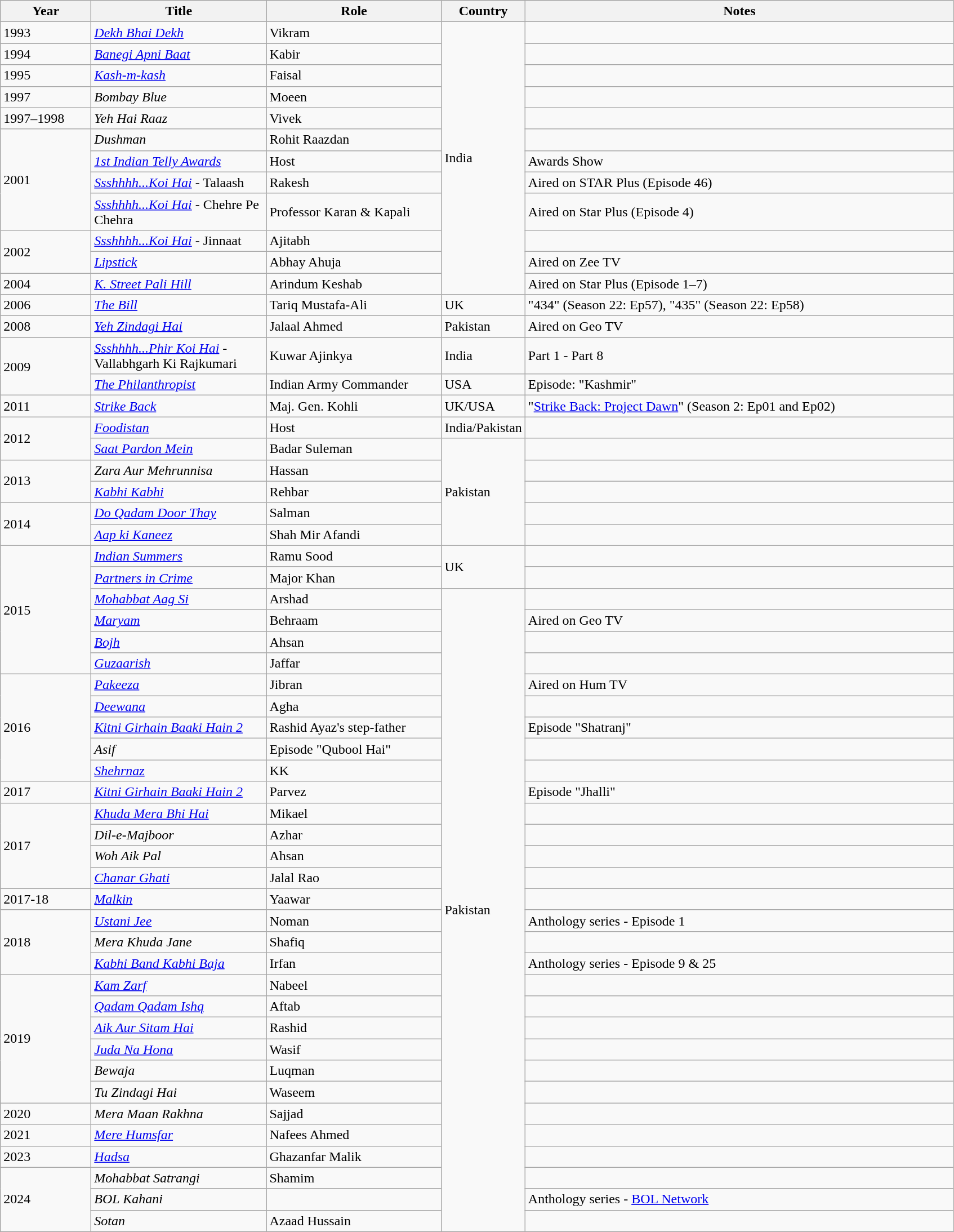<table class="wikitable sortable">
<tr>
<th style="width:100px;">Year</th>
<th style="width:200px;">Title</th>
<th style="width:200px;">Role</th>
<th>Country</th>
<th class="unsortable" style="width:500px;">Notes</th>
</tr>
<tr>
<td>1993</td>
<td><em><a href='#'>Dekh Bhai Dekh</a></em></td>
<td>Vikram</td>
<td rowspan="12">India</td>
<td></td>
</tr>
<tr>
<td>1994</td>
<td><em><a href='#'>Banegi Apni Baat</a></em></td>
<td>Kabir</td>
<td></td>
</tr>
<tr>
<td>1995</td>
<td><em><a href='#'>Kash-m-kash</a></em></td>
<td>Faisal</td>
<td></td>
</tr>
<tr>
<td>1997</td>
<td><em>Bombay Blue</em></td>
<td>Moeen</td>
<td></td>
</tr>
<tr>
<td>1997–1998</td>
<td><em>Yeh Hai Raaz</em></td>
<td>Vivek</td>
<td></td>
</tr>
<tr>
<td rowspan=4>2001</td>
<td><em>Dushman</em></td>
<td>Rohit Raazdan</td>
<td></td>
</tr>
<tr>
<td><em><a href='#'>1st Indian Telly Awards</a></em></td>
<td>Host</td>
<td>Awards Show</td>
</tr>
<tr>
<td><em><a href='#'>Ssshhhh...Koi Hai</a></em> - Talaash</td>
<td>Rakesh</td>
<td>Aired on STAR Plus (Episode 46)</td>
</tr>
<tr>
<td><em><a href='#'>Ssshhhh...Koi Hai</a></em> - Chehre Pe Chehra</td>
<td>Professor Karan & Kapali</td>
<td>Aired on Star Plus (Episode 4)</td>
</tr>
<tr>
<td rowspan=2>2002</td>
<td><em><a href='#'>Ssshhhh...Koi Hai</a></em> - Jinnaat</td>
<td>Ajitabh</td>
<td></td>
</tr>
<tr>
<td><em><a href='#'>Lipstick</a></em></td>
<td>Abhay Ahuja</td>
<td>Aired on Zee TV</td>
</tr>
<tr>
<td>2004</td>
<td><em><a href='#'>K. Street Pali Hill</a></em></td>
<td>Arindum Keshab</td>
<td>Aired on Star Plus (Episode 1–7)</td>
</tr>
<tr>
<td>2006</td>
<td><em><a href='#'>The Bill</a></em></td>
<td>Tariq Mustafa-Ali</td>
<td>UK</td>
<td>"434" (Season 22: Ep57), "435" (Season 22: Ep58)</td>
</tr>
<tr>
<td>2008</td>
<td><em><a href='#'>Yeh Zindagi Hai</a></em></td>
<td>Jalaal Ahmed</td>
<td>Pakistan</td>
<td>Aired on Geo TV</td>
</tr>
<tr>
<td rowspan=2>2009</td>
<td><em><a href='#'>Ssshhhh...Phir Koi Hai</a></em> - Vallabhgarh Ki Rajkumari</td>
<td>Kuwar Ajinkya</td>
<td>India</td>
<td>Part 1 - Part 8</td>
</tr>
<tr>
<td><em><a href='#'>The Philanthropist</a></em></td>
<td>Indian Army Commander</td>
<td>USA</td>
<td>Episode: "Kashmir"</td>
</tr>
<tr>
<td>2011</td>
<td><em><a href='#'>Strike Back</a></em></td>
<td>Maj. Gen. Kohli</td>
<td>UK/USA</td>
<td>"<a href='#'>Strike Back: Project Dawn</a>" (Season 2: Ep01 and Ep02)</td>
</tr>
<tr>
<td rowspan=2>2012</td>
<td><em><a href='#'>Foodistan</a></em></td>
<td>Host</td>
<td>India/Pakistan</td>
<td></td>
</tr>
<tr>
<td><em><a href='#'>Saat Pardon Mein</a></em></td>
<td>Badar Suleman</td>
<td rowspan="5">Pakistan</td>
<td></td>
</tr>
<tr>
<td rowspan=2>2013</td>
<td><em>Zara Aur Mehrunnisa</em></td>
<td>Hassan</td>
<td></td>
</tr>
<tr>
<td><em><a href='#'>Kabhi Kabhi</a></em></td>
<td>Rehbar</td>
<td></td>
</tr>
<tr>
<td rowspan=2>2014</td>
<td><em><a href='#'>Do Qadam Door Thay</a></em></td>
<td>Salman</td>
<td></td>
</tr>
<tr>
<td><em><a href='#'>Aap ki Kaneez</a></em></td>
<td>Shah Mir Afandi</td>
<td></td>
</tr>
<tr>
<td rowspan=6>2015</td>
<td><em><a href='#'>Indian Summers</a></em></td>
<td>Ramu Sood</td>
<td rowspan="2">UK</td>
<td></td>
</tr>
<tr>
<td><em><a href='#'>Partners in Crime</a></em></td>
<td>Major Khan</td>
<td></td>
</tr>
<tr>
<td><em><a href='#'>Mohabbat Aag Si</a></em></td>
<td>Arshad</td>
<td rowspan="30">Pakistan</td>
<td></td>
</tr>
<tr>
<td><em><a href='#'>Maryam</a></em></td>
<td>Behraam</td>
<td>Aired on Geo TV</td>
</tr>
<tr>
<td><em><a href='#'>Bojh</a></em></td>
<td>Ahsan</td>
<td></td>
</tr>
<tr>
<td><em><a href='#'>Guzaarish</a></em></td>
<td>Jaffar</td>
<td></td>
</tr>
<tr>
<td rowspan=5>2016</td>
<td><em><a href='#'>Pakeeza</a></em></td>
<td>Jibran</td>
<td>Aired on Hum TV</td>
</tr>
<tr>
<td><em><a href='#'>Deewana</a></em></td>
<td>Agha</td>
<td></td>
</tr>
<tr>
<td><em><a href='#'>Kitni Girhain Baaki Hain 2</a></em></td>
<td>Rashid Ayaz's step-father</td>
<td>Episode "Shatranj"</td>
</tr>
<tr>
<td><em>Asif</em></td>
<td>Episode "Qubool Hai"</td>
</tr>
<tr>
<td><em><a href='#'>Shehrnaz</a></em></td>
<td>KK</td>
<td></td>
</tr>
<tr>
<td>2017</td>
<td><em><a href='#'>Kitni Girhain Baaki Hain 2</a></em></td>
<td>Parvez</td>
<td>Episode "Jhalli"</td>
</tr>
<tr>
<td rowspan=4>2017</td>
<td><em><a href='#'>Khuda Mera Bhi Hai</a></em></td>
<td>Mikael</td>
<td></td>
</tr>
<tr>
<td><em>Dil-e-Majboor</em></td>
<td>Azhar</td>
<td></td>
</tr>
<tr>
<td><em>Woh Aik Pal</em></td>
<td>Ahsan</td>
<td></td>
</tr>
<tr>
<td><em><a href='#'>Chanar Ghati</a></em></td>
<td>Jalal Rao</td>
<td></td>
</tr>
<tr>
<td>2017-18</td>
<td><em><a href='#'>Malkin</a></em></td>
<td>Yaawar</td>
<td></td>
</tr>
<tr>
<td rowspan=3>2018</td>
<td><em><a href='#'>Ustani Jee</a></em></td>
<td>Noman</td>
<td>Anthology series - Episode 1</td>
</tr>
<tr>
<td><em>Mera Khuda Jane</em></td>
<td>Shafiq</td>
<td></td>
</tr>
<tr>
<td><em><a href='#'>Kabhi Band Kabhi Baja</a></em></td>
<td>Irfan</td>
<td>Anthology series - Episode 9 & 25</td>
</tr>
<tr>
<td rowspan="6">2019</td>
<td><em><a href='#'>Kam Zarf</a></em></td>
<td>Nabeel</td>
<td></td>
</tr>
<tr>
<td><em><a href='#'>Qadam Qadam Ishq</a></em></td>
<td>Aftab</td>
<td></td>
</tr>
<tr>
<td><em><a href='#'>Aik Aur Sitam Hai</a></em></td>
<td>Rashid</td>
<td></td>
</tr>
<tr>
<td><em><a href='#'>Juda Na Hona</a></em></td>
<td>Wasif</td>
<td></td>
</tr>
<tr>
<td><em>Bewaja</em></td>
<td>Luqman</td>
<td></td>
</tr>
<tr>
<td><em>Tu Zindagi Hai</em></td>
<td>Waseem</td>
<td></td>
</tr>
<tr>
<td>2020</td>
<td><em>Mera Maan Rakhna</em></td>
<td>Sajjad</td>
<td></td>
</tr>
<tr>
<td>2021</td>
<td><em><a href='#'>Mere Humsfar</a></em></td>
<td>Nafees Ahmed</td>
<td></td>
</tr>
<tr>
<td>2023</td>
<td><em><a href='#'>Hadsa</a></em></td>
<td>Ghazanfar Malik</td>
<td></td>
</tr>
<tr>
<td rowspan="3">2024</td>
<td><em>Mohabbat Satrangi</em></td>
<td>Shamim</td>
<td></td>
</tr>
<tr>
<td><em>BOL Kahani</em></td>
<td></td>
<td>Anthology series - <a href='#'>BOL Network</a></td>
</tr>
<tr>
<td><em>Sotan</em></td>
<td>Azaad Hussain</td>
<td></td>
</tr>
</table>
